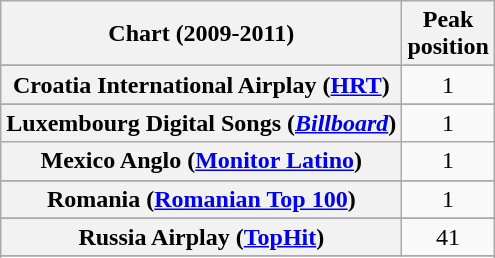<table class="wikitable plainrowheaders sortable" style="text-align:center">
<tr>
<th scope="col">Chart (2009-2011)</th>
<th scope="col">Peak<br>position</th>
</tr>
<tr>
</tr>
<tr>
</tr>
<tr>
</tr>
<tr>
</tr>
<tr>
</tr>
<tr>
</tr>
<tr>
<th scope="row">Croatia International Airplay (<a href='#'>HRT</a>)</th>
<td align="center">1</td>
</tr>
<tr>
</tr>
<tr>
</tr>
<tr>
</tr>
<tr>
</tr>
<tr>
</tr>
<tr>
</tr>
<tr>
</tr>
<tr>
</tr>
<tr>
</tr>
<tr>
</tr>
<tr>
</tr>
<tr>
</tr>
<tr>
<th scope="row">Luxembourg Digital Songs (<em><a href='#'>Billboard</a></em>)</th>
<td style="text-align:center;">1</td>
</tr>
<tr>
<th scope="row">Mexico Anglo (<a href='#'>Monitor Latino</a>)</th>
<td style="text-align:center;">1</td>
</tr>
<tr>
</tr>
<tr>
</tr>
<tr>
</tr>
<tr>
</tr>
<tr>
</tr>
<tr>
</tr>
<tr>
<th scope="row">Romania (<a href='#'>Romanian Top 100</a>)</th>
<td style="text-align:center;">1</td>
</tr>
<tr>
</tr>
<tr>
<th scope="row">Russia Airplay (<a href='#'>TopHit</a>)</th>
<td style="text-align:center;">41</td>
</tr>
<tr>
</tr>
<tr>
</tr>
<tr>
</tr>
<tr>
</tr>
<tr>
</tr>
<tr>
</tr>
<tr>
</tr>
<tr>
</tr>
<tr>
</tr>
<tr>
</tr>
<tr>
</tr>
<tr>
</tr>
<tr>
</tr>
<tr>
</tr>
<tr>
</tr>
</table>
